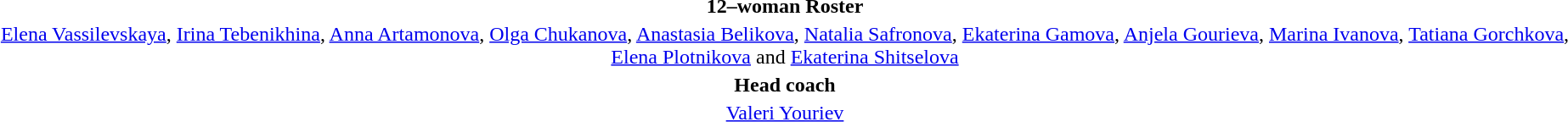<table style="text-align: center; margin-top: 2em; margin-left: auto; margin-right: auto">
<tr>
<td><strong>12–woman Roster</strong></td>
</tr>
<tr>
<td><a href='#'>Elena Vassilevskaya</a>, <a href='#'>Irina Tebenikhina</a>,  <a href='#'>Anna Artamonova</a>, <a href='#'>Olga Chukanova</a>, <a href='#'>Anastasia Belikova</a>, <a href='#'>Natalia Safronova</a>, <a href='#'>Ekaterina Gamova</a>, <a href='#'>Anjela Gourieva</a>, <a href='#'>Marina Ivanova</a>, <a href='#'>Tatiana Gorchkova</a>, <a href='#'>Elena Plotnikova</a> and <a href='#'>Ekaterina Shitselova</a></td>
</tr>
<tr>
<td><strong>Head coach</strong></td>
</tr>
<tr>
<td><a href='#'>Valeri Youriev</a></td>
</tr>
</table>
